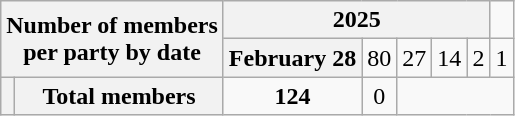<table class="wikitable">
<tr>
<th colspan="2" rowspan="2">Number of members<br>per party by date</th>
<th colspan="5">2025</th>
</tr>
<tr>
<th>February 28<br></th>
<td align="center">80<br></td>
<td align="center">27<br></td>
<td align="center">14<br></td>
<td align="center">2<br></td>
<td align="center">1</td>
</tr>
<tr>
<th></th>
<th>Total members</th>
<td align="center"><strong>124</strong><br></td>
<td align="center">0</td>
</tr>
</table>
